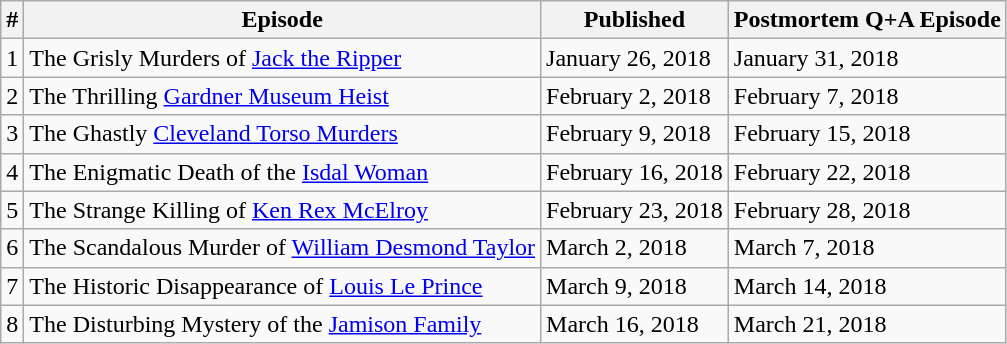<table class="wikitable mw-collapsible">
<tr>
<th>#</th>
<th>Episode</th>
<th>Published</th>
<th>Postmortem Q+A Episode</th>
</tr>
<tr>
<td>1</td>
<td>The Grisly Murders of <a href='#'>Jack the Ripper</a></td>
<td>January 26, 2018</td>
<td>January 31, 2018</td>
</tr>
<tr>
<td>2</td>
<td>The Thrilling <a href='#'>Gardner Museum Heist</a></td>
<td>February 2, 2018</td>
<td>February 7, 2018</td>
</tr>
<tr>
<td>3</td>
<td>The Ghastly <a href='#'>Cleveland Torso Murders</a></td>
<td>February 9, 2018</td>
<td>February 15, 2018</td>
</tr>
<tr>
<td>4</td>
<td>The Enigmatic Death of the <a href='#'>Isdal Woman</a></td>
<td>February 16, 2018</td>
<td>February 22, 2018</td>
</tr>
<tr>
<td>5</td>
<td>The Strange Killing of <a href='#'>Ken Rex McElroy</a></td>
<td>February 23, 2018</td>
<td>February 28, 2018</td>
</tr>
<tr>
<td>6</td>
<td>The Scandalous Murder of <a href='#'>William Desmond Taylor</a></td>
<td>March 2, 2018</td>
<td>March 7, 2018</td>
</tr>
<tr>
<td>7</td>
<td>The Historic Disappearance of <a href='#'>Louis Le Prince</a></td>
<td>March 9, 2018</td>
<td>March 14, 2018</td>
</tr>
<tr>
<td>8</td>
<td>The Disturbing Mystery of the <a href='#'>Jamison Family</a></td>
<td>March 16, 2018</td>
<td>March 21, 2018</td>
</tr>
</table>
